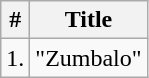<table class="wikitable">
<tr>
<th>#</th>
<th>Title</th>
</tr>
<tr>
<td>1.</td>
<td>"Zumbalo"</td>
</tr>
</table>
